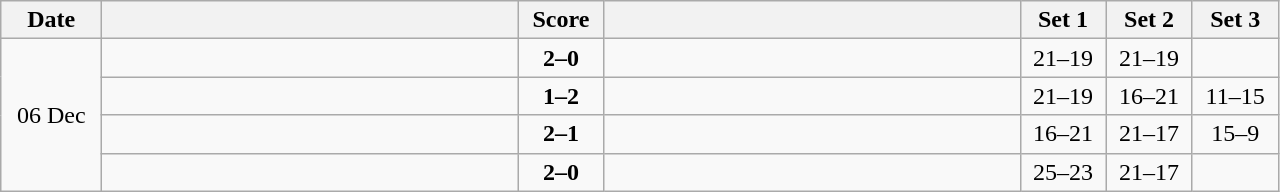<table class="wikitable" style="text-align: center;">
<tr>
<th width="60">Date</th>
<th align="right" width="270"></th>
<th width="50">Score</th>
<th align="left" width="270"></th>
<th width="50">Set 1</th>
<th width="50">Set 2</th>
<th width="50">Set 3</th>
</tr>
<tr>
<td rowspan=4>06 Dec</td>
<td align=left><strong></strong></td>
<td align=center><strong>2–0</strong></td>
<td align=left></td>
<td>21–19</td>
<td>21–19</td>
<td></td>
</tr>
<tr>
<td align=left></td>
<td align=center><strong>1–2</strong></td>
<td align=left><strong></strong></td>
<td>21–19</td>
<td>16–21</td>
<td>11–15</td>
</tr>
<tr>
<td align=left><strong></strong></td>
<td align=center><strong>2–1</strong></td>
<td align=left></td>
<td>16–21</td>
<td>21–17</td>
<td>15–9</td>
</tr>
<tr>
<td align=left><strong></strong></td>
<td align=center><strong>2–0</strong></td>
<td align=left></td>
<td>25–23</td>
<td>21–17</td>
<td></td>
</tr>
</table>
